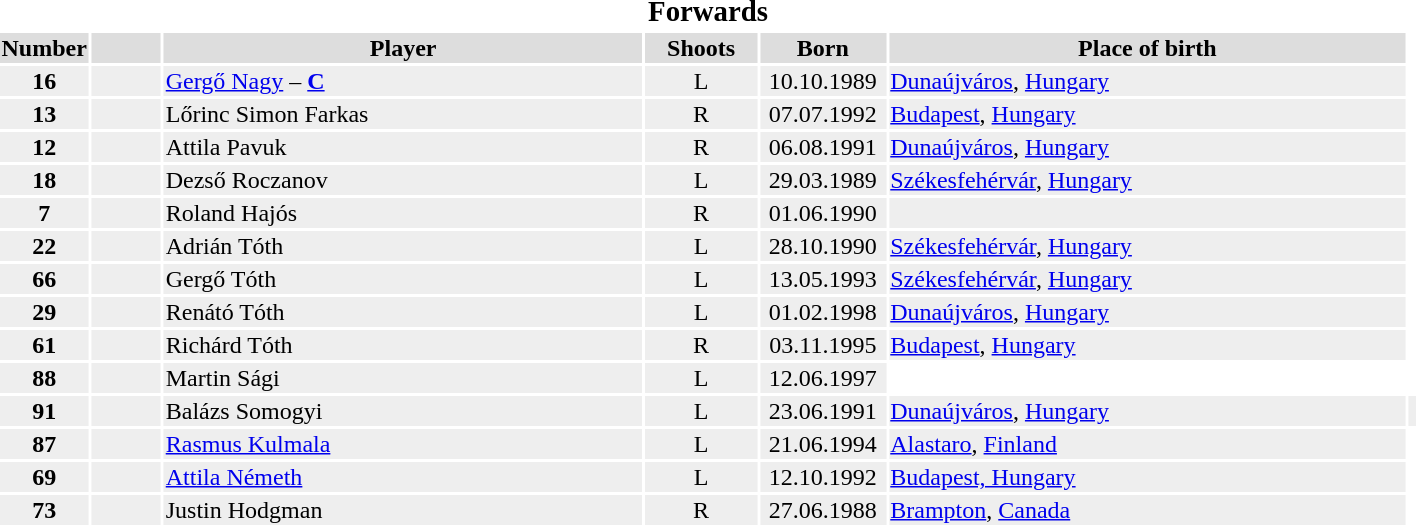<table width=75%>
<tr>
<th colspan=7><big>Forwards</big></th>
</tr>
<tr bgcolor="#dddddd">
<th width=5%>Number</th>
<th width=5%></th>
<th !width=15%>Player</th>
<th width=8%>Shoots</th>
<th width=9%>Born</th>
<th width=37%>Place of birth</th>
</tr>
<tr bgcolor="#eeeeee">
<td align=center><strong>16</strong></td>
<td align=center></td>
<td><a href='#'>Gergő Nagy</a> – <strong><a href='#'>C</a></strong></td>
<td align=center>L</td>
<td align=center>10.10.1989</td>
<td><a href='#'>Dunaújváros</a>, <a href='#'>Hungary</a></td>
</tr>
<tr bgcolor="#eeeeee">
<td align=center><strong>13</strong></td>
<td align=center></td>
<td>Lőrinc Simon Farkas</td>
<td align=center>R</td>
<td align=center>07.07.1992</td>
<td><a href='#'>Budapest</a>, <a href='#'>Hungary</a></td>
</tr>
<tr bgcolor="#eeeeee">
<td align=center><strong>12</strong></td>
<td align=center></td>
<td>Attila Pavuk</td>
<td align=center>R</td>
<td align=center>06.08.1991</td>
<td><a href='#'>Dunaújváros</a>, <a href='#'>Hungary</a></td>
</tr>
<tr bgcolor="#eeeeee">
<td align=center><strong>18</strong></td>
<td align=center></td>
<td>Dezső Roczanov</td>
<td align=center>L</td>
<td align=center>29.03.1989</td>
<td><a href='#'>Székesfehérvár</a>, <a href='#'>Hungary</a></td>
</tr>
<tr bgcolor="#eeeeee">
<td align=center><strong>7</strong></td>
<td align=center></td>
<td>Roland Hajós</td>
<td align=center>R</td>
<td align=center>01.06.1990</td>
<td></td>
</tr>
<tr bgcolor="#eeeeee">
<td align=center><strong>22</strong></td>
<td align=center></td>
<td>Adrián Tóth</td>
<td align=center>L</td>
<td align=center>28.10.1990</td>
<td><a href='#'>Székesfehérvár</a>, <a href='#'>Hungary</a></td>
</tr>
<tr bgcolor="#eeeeee">
<td align=center><strong>66</strong></td>
<td align=center></td>
<td>Gergő Tóth</td>
<td align=center>L</td>
<td align=center>13.05.1993</td>
<td><a href='#'>Székesfehérvár</a>, <a href='#'>Hungary</a></td>
</tr>
<tr bgcolor="#eeeeee">
<td align=center><strong>29</strong></td>
<td align=center></td>
<td>Renátó Tóth</td>
<td align=center>L</td>
<td align=center>01.02.1998</td>
<td><a href='#'>Dunaújváros</a>, <a href='#'>Hungary</a></td>
</tr>
<tr bgcolor="#eeeeee">
<td align=center><strong>61</strong></td>
<td align=center></td>
<td>Richárd Tóth</td>
<td align=center>R</td>
<td align=center>03.11.1995</td>
<td><a href='#'>Budapest</a>, <a href='#'>Hungary</a></td>
</tr>
<tr bgcolor="#eeeeee">
<td align=center><strong>88</strong></td>
<td align=center></td>
<td>Martin Sági</td>
<td align=center>L</td>
<td align=center>12.06.1997</td>
</tr>
<tr bgcolor="#eeeeee">
<td align=center><strong>91</strong></td>
<td align=center></td>
<td>Balázs Somogyi</td>
<td align=center>L</td>
<td align=center>23.06.1991</td>
<td><a href='#'>Dunaújváros</a>, <a href='#'>Hungary</a></td>
<td></td>
</tr>
<tr bgcolor="#eeeeee">
<td align=center><strong>87</strong></td>
<td align=center></td>
<td><a href='#'>Rasmus Kulmala</a></td>
<td align=center>L</td>
<td align=center>21.06.1994</td>
<td><a href='#'>Alastaro</a>, <a href='#'>Finland</a></td>
</tr>
<tr bgcolor="#eeeeee">
<td align=center><strong>69</strong></td>
<td align=center></td>
<td><a href='#'>Attila Németh</a></td>
<td align=center>L</td>
<td align=center>12.10.1992</td>
<td><a href='#'>Budapest, Hungary</a></td>
</tr>
<tr bgcolor="#eeeeee">
<td align=center><strong>73</strong></td>
<td align=center></td>
<td>Justin Hodgman</td>
<td align=center>R</td>
<td align=center>27.06.1988</td>
<td><a href='#'>Brampton</a>, <a href='#'>Canada</a></td>
</tr>
</table>
